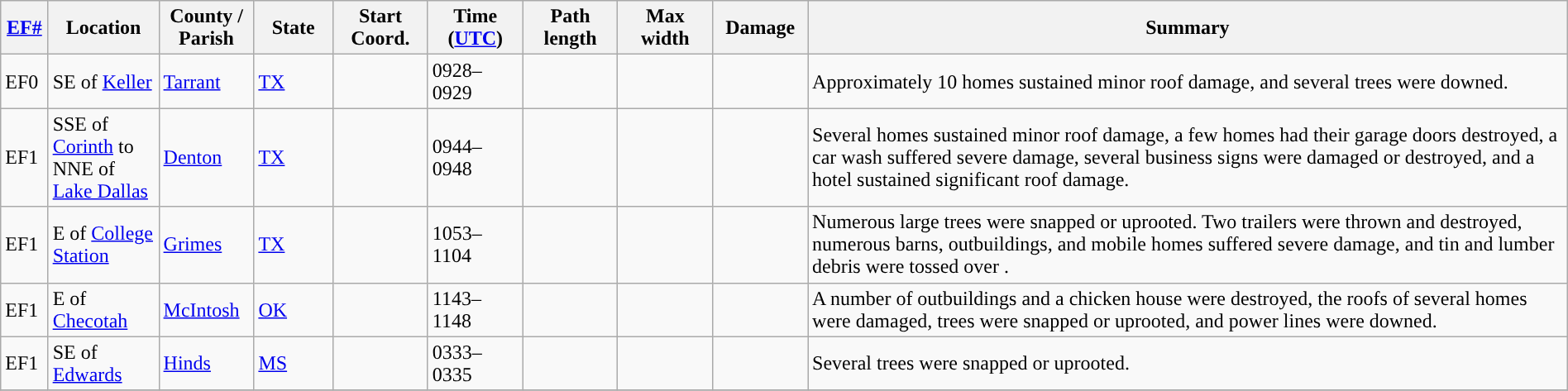<table class="wikitable sortable" style="width:100%;">
<tr>
<th scope="col" width="3%" align="center"><a href='#'>EF#</a></th>
<th scope="col" width="7%" align="center" class="unsortable">Location</th>
<th scope="col" width="6%" align="center" class="unsortable">County / Parish</th>
<th scope="col" width="5%" align="center">State</th>
<th scope="col" width="6%" align="center">Start Coord.</th>
<th scope="col" width="6%" align="center">Time (<a href='#'>UTC</a>)</th>
<th scope="col" width="6%" align="center">Path length</th>
<th scope="col" width="6%" align="center">Max width</th>
<th scope="col" width="6%" align="center">Damage</th>
<th scope="col" width="48%" class="unsortable" align="center">Summary</th>
</tr>
<tr>
<td>EF0</td>
<td>SE of <a href='#'>Keller</a></td>
<td><a href='#'>Tarrant</a></td>
<td><a href='#'>TX</a></td>
<td></td>
<td>0928–0929</td>
<td></td>
<td></td>
<td></td>
<td>Approximately 10 homes sustained minor roof damage, and several trees were downed.</td>
</tr>
<tr>
<td>EF1</td>
<td>SSE of <a href='#'>Corinth</a> to NNE of <a href='#'>Lake Dallas</a></td>
<td><a href='#'>Denton</a></td>
<td><a href='#'>TX</a></td>
<td></td>
<td>0944–0948</td>
<td></td>
<td></td>
<td></td>
<td>Several homes sustained minor roof damage, a few homes had their garage doors destroyed, a car wash suffered severe damage, several business signs were damaged or destroyed, and a hotel sustained significant roof damage.</td>
</tr>
<tr>
<td>EF1</td>
<td>E of <a href='#'>College Station</a></td>
<td><a href='#'>Grimes</a></td>
<td><a href='#'>TX</a></td>
<td></td>
<td>1053–1104</td>
<td></td>
<td></td>
<td></td>
<td>Numerous large trees were snapped or uprooted. Two trailers were thrown and destroyed, numerous barns, outbuildings, and mobile homes suffered severe damage, and tin and lumber debris were tossed over .</td>
</tr>
<tr>
<td>EF1</td>
<td>E of <a href='#'>Checotah</a></td>
<td><a href='#'>McIntosh</a></td>
<td><a href='#'>OK</a></td>
<td></td>
<td>1143–1148</td>
<td></td>
<td></td>
<td></td>
<td>A number of outbuildings and a chicken house were destroyed, the roofs of several homes were damaged, trees were snapped or uprooted, and power lines were downed.</td>
</tr>
<tr>
<td>EF1</td>
<td>SE of <a href='#'>Edwards</a></td>
<td><a href='#'>Hinds</a></td>
<td><a href='#'>MS</a></td>
<td></td>
<td>0333–0335</td>
<td></td>
<td></td>
<td></td>
<td>Several trees were snapped or uprooted.</td>
</tr>
<tr>
</tr>
</table>
